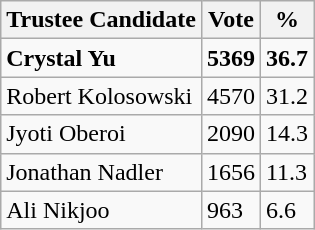<table class="wikitable">
<tr>
<th>Trustee Candidate</th>
<th>Vote</th>
<th>%</th>
</tr>
<tr>
<td><strong>Crystal Yu</strong></td>
<td><strong>5369</strong></td>
<td><strong>36.7</strong></td>
</tr>
<tr>
<td>Robert Kolosowski</td>
<td>4570</td>
<td>31.2</td>
</tr>
<tr>
<td>Jyoti Oberoi</td>
<td>2090</td>
<td>14.3</td>
</tr>
<tr>
<td>Jonathan Nadler</td>
<td>1656</td>
<td>11.3</td>
</tr>
<tr>
<td>Ali Nikjoo</td>
<td>963</td>
<td>6.6</td>
</tr>
</table>
